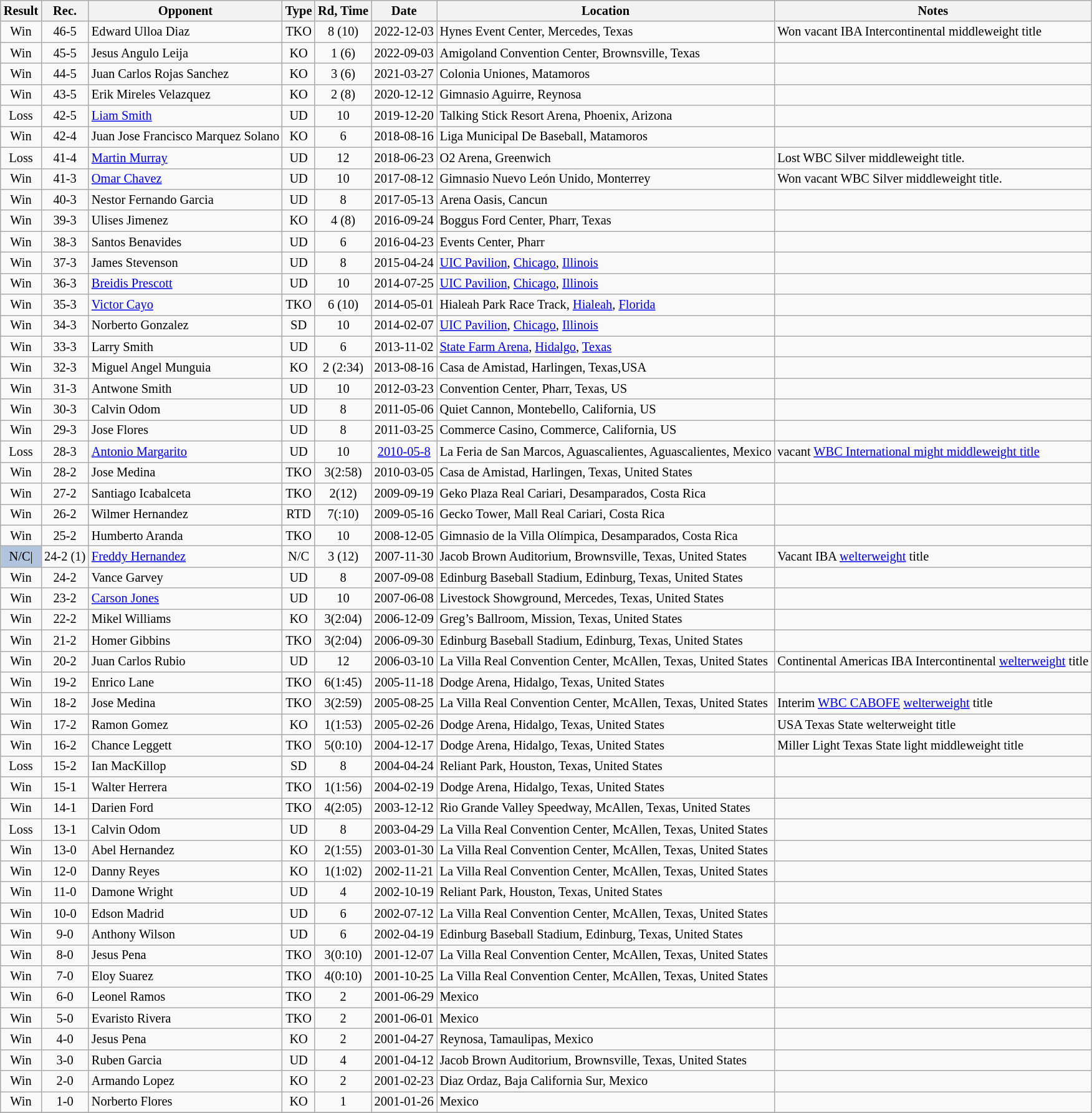<table class=wikitable style="margin:0.5em auto; font-size:85%; text-align:center;">
<tr style="background: #e3e3e3;">
<th>Result</th>
<th>Rec.</th>
<th>Opponent</th>
<th>Type</th>
<th>Rd, Time</th>
<th>Date</th>
<th>Location</th>
<th>Notes</th>
</tr>
<tr>
<td>Win</td>
<td>46-5</td>
<td align=left> Edward Ulloa Diaz</td>
<td>TKO</td>
<td>8 (10)</td>
<td align=left>2022-12-03</td>
<td align=left> Hynes Event Center, Mercedes, Texas</td>
<td align=left>Won vacant IBA Intercontinental middleweight title</td>
</tr>
<tr>
<td>Win</td>
<td>45-5</td>
<td align=left> Jesus Angulo Leija</td>
<td>KO</td>
<td>1 (6)</td>
<td>2022-09-03</td>
<td align=left> Amigoland Convention Center, Brownsville, Texas</td>
<td></td>
</tr>
<tr>
<td>Win</td>
<td>44-5</td>
<td align=left> Juan Carlos Rojas Sanchez</td>
<td>KO</td>
<td>3 (6)</td>
<td>2021-03-27</td>
<td align=left> Colonia Uniones, Matamoros</td>
<td></td>
</tr>
<tr>
<td>Win</td>
<td>43-5</td>
<td align=left> Erik Mireles Velazquez</td>
<td>KO</td>
<td>2 (8)</td>
<td>2020-12-12</td>
<td align=left> Gimnasio Aguirre, Reynosa</td>
<td></td>
</tr>
<tr>
<td>Loss</td>
<td>42-5</td>
<td align=left> <a href='#'>Liam Smith</a></td>
<td>UD</td>
<td>10</td>
<td>2019-12-20</td>
<td align=left> Talking Stick Resort Arena, Phoenix, Arizona</td>
<td></td>
</tr>
<tr>
<td>Win</td>
<td>42-4</td>
<td align=left> Juan Jose Francisco Marquez Solano</td>
<td>KO</td>
<td>6</td>
<td>2018-08-16</td>
<td align=left> Liga Municipal De Baseball, Matamoros</td>
<td></td>
</tr>
<tr>
<td>Loss</td>
<td>41-4</td>
<td align=left> <a href='#'>Martin Murray</a></td>
<td>UD</td>
<td>12</td>
<td>2018-06-23</td>
<td align=left> O2 Arena, Greenwich</td>
<td align=left>Lost WBC Silver middleweight title.</td>
</tr>
<tr>
<td>Win</td>
<td>41-3</td>
<td align=left> <a href='#'>Omar Chavez</a></td>
<td>UD</td>
<td>10</td>
<td>2017-08-12</td>
<td align=left> Gimnasio Nuevo León Unido, Monterrey</td>
<td align=left>Won vacant WBC Silver middleweight title.</td>
</tr>
<tr>
<td>Win</td>
<td>40-3</td>
<td align=left> Nestor Fernando Garcia</td>
<td>UD</td>
<td>8</td>
<td>2017-05-13</td>
<td align=left> Arena Oasis, Cancun</td>
<td align=left></td>
</tr>
<tr>
<td>Win</td>
<td>39-3</td>
<td align=left> Ulises Jimenez</td>
<td>KO</td>
<td>4 (8)</td>
<td>2016-09-24</td>
<td align=left> Boggus Ford Center, Pharr, Texas</td>
<td align=left></td>
</tr>
<tr>
<td>Win</td>
<td>38-3</td>
<td align=left> Santos Benavides</td>
<td>UD</td>
<td>6</td>
<td>2016-04-23</td>
<td align=left> Events Center, Pharr</td>
<td align=left></td>
</tr>
<tr>
<td>Win</td>
<td>37-3</td>
<td align=left> James Stevenson</td>
<td>UD</td>
<td>8</td>
<td>2015-04-24</td>
<td align=left> <a href='#'>UIC Pavilion</a>, <a href='#'>Chicago</a>, <a href='#'>Illinois</a></td>
<td align=left></td>
</tr>
<tr>
<td>Win</td>
<td>36-3</td>
<td align=left> <a href='#'>Breidis Prescott</a></td>
<td>UD</td>
<td>10</td>
<td>2014-07-25</td>
<td align=left> <a href='#'>UIC Pavilion</a>, <a href='#'>Chicago</a>, <a href='#'>Illinois</a></td>
<td align=left></td>
</tr>
<tr>
<td>Win</td>
<td>35-3</td>
<td align=left> <a href='#'>Victor Cayo</a></td>
<td>TKO</td>
<td>6 (10)</td>
<td>2014-05-01</td>
<td align=left> Hialeah Park Race Track, <a href='#'>Hialeah</a>, <a href='#'>Florida</a></td>
<td align=left></td>
</tr>
<tr>
<td>Win</td>
<td>34-3</td>
<td align=left> Norberto Gonzalez</td>
<td>SD</td>
<td>10</td>
<td>2014-02-07</td>
<td align=left> <a href='#'>UIC Pavilion</a>, <a href='#'>Chicago</a>, <a href='#'>Illinois</a></td>
<td align=left></td>
</tr>
<tr>
<td>Win</td>
<td>33-3</td>
<td align=left> Larry Smith</td>
<td>UD</td>
<td>6</td>
<td>2013-11-02</td>
<td align=left> <a href='#'>State Farm Arena</a>, <a href='#'>Hidalgo</a>, <a href='#'>Texas</a></td>
<td align=left></td>
</tr>
<tr>
<td>Win</td>
<td>32-3</td>
<td align=left> Miguel Angel Munguia</td>
<td>KO</td>
<td>2 (2:34)</td>
<td>2013-08-16</td>
<td align=left> Casa de Amistad, Harlingen, Texas,USA</td>
<td align=left></td>
</tr>
<tr>
<td>Win</td>
<td>31-3</td>
<td align=left> Antwone Smith</td>
<td>UD</td>
<td>10</td>
<td>2012-03-23</td>
<td align=left> Convention Center, Pharr, Texas, US</td>
<td align=left></td>
</tr>
<tr>
<td>Win</td>
<td>30-3</td>
<td align=left> Calvin Odom</td>
<td>UD</td>
<td>8</td>
<td>2011-05-06</td>
<td align=left> Quiet Cannon, Montebello, California, US</td>
<td align=left></td>
</tr>
<tr>
<td>Win</td>
<td>29-3</td>
<td align=left> Jose Flores</td>
<td>UD</td>
<td>8</td>
<td>2011-03-25</td>
<td align=left> Commerce Casino, Commerce, California, US</td>
<td align=left></td>
</tr>
<tr>
<td>Loss</td>
<td>28-3</td>
<td align=left> <a href='#'>Antonio Margarito</a></td>
<td>UD</td>
<td>10</td>
<td><a href='#'>2010-05-8</a></td>
<td align=left> La Feria de San Marcos, Aguascalientes, Aguascalientes, Mexico</td>
<td align=left>vacant <a href='#'>WBC International might middleweight title</a></td>
</tr>
<tr>
<td>Win</td>
<td>28-2</td>
<td align=left> Jose Medina</td>
<td>TKO</td>
<td>3(2:58)</td>
<td>2010-03-05</td>
<td align=left> Casa de Amistad, Harlingen, Texas, United States</td>
<td></td>
</tr>
<tr>
<td>Win</td>
<td>27-2</td>
<td align=left> Santiago Icabalceta</td>
<td>TKO</td>
<td>2(12)</td>
<td>2009-09-19</td>
<td align=left> Geko Plaza Real Cariari, Desamparados, Costa Rica</td>
<td></td>
</tr>
<tr>
<td>Win</td>
<td>26-2</td>
<td align=left> Wilmer Hernandez</td>
<td>RTD</td>
<td>7(:10)</td>
<td>2009-05-16</td>
<td align=left> Gecko Tower, Mall Real Cariari, Costa Rica</td>
<td></td>
</tr>
<tr>
<td>Win</td>
<td>25-2</td>
<td align=left> Humberto Aranda</td>
<td>TKO</td>
<td>10</td>
<td>2008-12-05</td>
<td align=left> Gimnasio de la Villa Olímpica, Desamparados, Costa Rica</td>
<td></td>
</tr>
<tr>
<td style="background: #B0C4DE">N/C|</td>
<td>24-2 (1)</td>
<td align=left> <a href='#'>Freddy Hernandez</a></td>
<td>N/C</td>
<td>3 (12)</td>
<td>2007-11-30</td>
<td align=left> Jacob Brown Auditorium, Brownsville, Texas, United States</td>
<td align=left>Vacant IBA <a href='#'>welterweight</a> title</td>
</tr>
<tr>
<td>Win</td>
<td>24-2</td>
<td align=left> Vance Garvey</td>
<td>UD</td>
<td>8</td>
<td>2007-09-08</td>
<td align=left> Edinburg Baseball Stadium, Edinburg, Texas, United States</td>
<td></td>
</tr>
<tr>
<td>Win</td>
<td>23-2</td>
<td align=left> <a href='#'>Carson Jones</a></td>
<td>UD</td>
<td>10</td>
<td>2007-06-08</td>
<td align=left> Livestock Showground, Mercedes, Texas, United States</td>
<td></td>
</tr>
<tr>
<td>Win</td>
<td>22-2</td>
<td align=left> Mikel Williams</td>
<td>KO</td>
<td>3(2:04)</td>
<td>2006-12-09</td>
<td align=left> Greg’s Ballroom, Mission, Texas, United States</td>
<td></td>
</tr>
<tr>
<td>Win</td>
<td>21-2</td>
<td align=left> Homer Gibbins</td>
<td>TKO</td>
<td>3(2:04)</td>
<td>2006-09-30</td>
<td align=left> Edinburg Baseball Stadium, Edinburg, Texas, United States</td>
<td></td>
</tr>
<tr>
<td>Win</td>
<td>20-2</td>
<td align=left> Juan Carlos Rubio</td>
<td>UD</td>
<td>12</td>
<td>2006-03-10</td>
<td align=left> La Villa Real Convention Center, McAllen, Texas, United States</td>
<td align=left>Continental Americas IBA Intercontinental <a href='#'>welterweight</a> title</td>
</tr>
<tr>
<td>Win</td>
<td>19-2</td>
<td align=left>  Enrico Lane</td>
<td>TKO</td>
<td>6(1:45)</td>
<td>2005-11-18</td>
<td align=left> Dodge Arena, Hidalgo, Texas, United States</td>
<td></td>
</tr>
<tr>
<td>Win</td>
<td>18-2</td>
<td align=left> Jose Medina</td>
<td>TKO</td>
<td>3(2:59)</td>
<td>2005-08-25</td>
<td align=left> La Villa Real Convention Center, McAllen, Texas, United States</td>
<td align=left>Interim <a href='#'>WBC CABOFE</a> <a href='#'>welterweight</a> title</td>
</tr>
<tr>
<td>Win</td>
<td>17-2</td>
<td align=left> Ramon Gomez</td>
<td>KO</td>
<td>1(1:53)</td>
<td>2005-02-26</td>
<td align=left> Dodge Arena, Hidalgo, Texas, United States</td>
<td align=left>USA Texas State welterweight title</td>
</tr>
<tr>
<td>Win</td>
<td>16-2</td>
<td align=left> Chance Leggett</td>
<td>TKO</td>
<td>5(0:10)</td>
<td>2004-12-17</td>
<td align=left> Dodge Arena, Hidalgo, Texas, United States</td>
<td align=left>Miller Light Texas State light middleweight title</td>
</tr>
<tr>
<td>Loss</td>
<td>15-2</td>
<td align=left>  Ian MacKillop</td>
<td>SD</td>
<td>8</td>
<td>2004-04-24</td>
<td align=left> Reliant Park, Houston, Texas, United States</td>
<td></td>
</tr>
<tr>
<td>Win</td>
<td>15-1</td>
<td align=left>  Walter Herrera</td>
<td>TKO</td>
<td>1(1:56)</td>
<td>2004-02-19</td>
<td align=left> Dodge Arena, Hidalgo, Texas, United States</td>
<td></td>
</tr>
<tr>
<td>Win</td>
<td>14-1</td>
<td align=left>  Darien Ford</td>
<td>TKO</td>
<td>4(2:05)</td>
<td>2003-12-12</td>
<td align=left> Rio Grande Valley Speedway, McAllen, Texas, United States</td>
<td></td>
</tr>
<tr>
<td>Loss</td>
<td>13-1</td>
<td align=left>  Calvin Odom</td>
<td>UD</td>
<td>8</td>
<td>2003-04-29</td>
<td align=left> La Villa Real Convention Center, McAllen, Texas, United States</td>
<td></td>
</tr>
<tr>
<td>Win</td>
<td>13-0</td>
<td align=left>  Abel Hernandez</td>
<td>KO</td>
<td>2(1:55)</td>
<td>2003-01-30</td>
<td align=left> La Villa Real Convention Center, McAllen, Texas, United States</td>
<td></td>
</tr>
<tr>
<td>Win</td>
<td>12-0</td>
<td align=left>  Danny Reyes</td>
<td>KO</td>
<td>1(1:02)</td>
<td>2002-11-21</td>
<td align=left> La Villa Real Convention Center, McAllen, Texas, United States</td>
<td></td>
</tr>
<tr>
<td>Win</td>
<td>11-0</td>
<td align=left>   Damone Wright</td>
<td>UD</td>
<td>4</td>
<td>2002-10-19</td>
<td align=left> Reliant Park, Houston, Texas, United States</td>
<td></td>
</tr>
<tr>
<td>Win</td>
<td>10-0</td>
<td align=left>  Edson Madrid</td>
<td>UD</td>
<td>6</td>
<td>2002-07-12</td>
<td align=left> La Villa Real Convention Center, McAllen, Texas, United States</td>
<td></td>
</tr>
<tr>
<td>Win</td>
<td>9-0</td>
<td align=left>  Anthony Wilson</td>
<td>UD</td>
<td>6</td>
<td>2002-04-19</td>
<td align=left> Edinburg Baseball Stadium, Edinburg, Texas, United States</td>
<td></td>
</tr>
<tr>
<td>Win</td>
<td>8-0</td>
<td align=left>  Jesus Pena</td>
<td>TKO</td>
<td>3(0:10)</td>
<td>2001-12-07</td>
<td align=left> La Villa Real Convention Center, McAllen, Texas, United States</td>
<td></td>
</tr>
<tr>
<td>Win</td>
<td>7-0</td>
<td align=left>  Eloy Suarez</td>
<td>TKO</td>
<td>4(0:10)</td>
<td>2001-10-25</td>
<td align=left> La Villa Real Convention Center, McAllen, Texas, United States</td>
<td></td>
</tr>
<tr>
<td>Win</td>
<td>6-0</td>
<td align=left>  Leonel Ramos</td>
<td>TKO</td>
<td>2</td>
<td>2001-06-29</td>
<td align=left>  Mexico</td>
<td></td>
</tr>
<tr>
<td>Win</td>
<td>5-0</td>
<td align=left>  Evaristo Rivera</td>
<td>TKO</td>
<td>2</td>
<td>2001-06-01</td>
<td align=left>  Mexico</td>
<td></td>
</tr>
<tr>
<td>Win</td>
<td>4-0</td>
<td align=left>   Jesus Pena</td>
<td>KO</td>
<td>2</td>
<td>2001-04-27</td>
<td align=left> Reynosa, Tamaulipas, Mexico</td>
<td></td>
</tr>
<tr>
<td>Win</td>
<td>3-0</td>
<td align=left>   Ruben Garcia</td>
<td>UD</td>
<td>4</td>
<td>2001-04-12</td>
<td align=left> Jacob Brown Auditorium, Brownsville, Texas, United States</td>
<td></td>
</tr>
<tr>
<td>Win</td>
<td>2-0</td>
<td align=left>  Armando Lopez</td>
<td>KO</td>
<td>2</td>
<td>2001-02-23</td>
<td align=left> Diaz Ordaz, Baja California Sur, Mexico</td>
<td></td>
</tr>
<tr>
<td>Win</td>
<td>1-0</td>
<td align=left>  Norberto Flores</td>
<td>KO</td>
<td>1</td>
<td>2001-01-26</td>
<td align=left> Mexico</td>
<td></td>
</tr>
<tr>
</tr>
</table>
